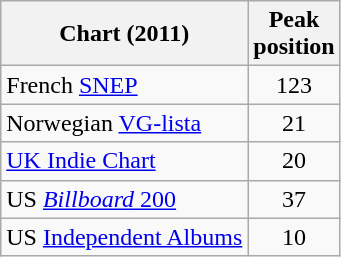<table class="wikitable sortable">
<tr>
<th>Chart (2011)</th>
<th>Peak<br>position</th>
</tr>
<tr>
<td>French <a href='#'>SNEP</a></td>
<td align="center">123</td>
</tr>
<tr>
<td>Norwegian <a href='#'>VG-lista</a></td>
<td align="center">21</td>
</tr>
<tr>
<td><a href='#'>UK Indie Chart</a></td>
<td align="center">20</td>
</tr>
<tr>
<td>US <a href='#'><em>Billboard</em> 200</a></td>
<td align="center">37</td>
</tr>
<tr>
<td>US <a href='#'>Independent Albums</a></td>
<td align="center">10</td>
</tr>
</table>
